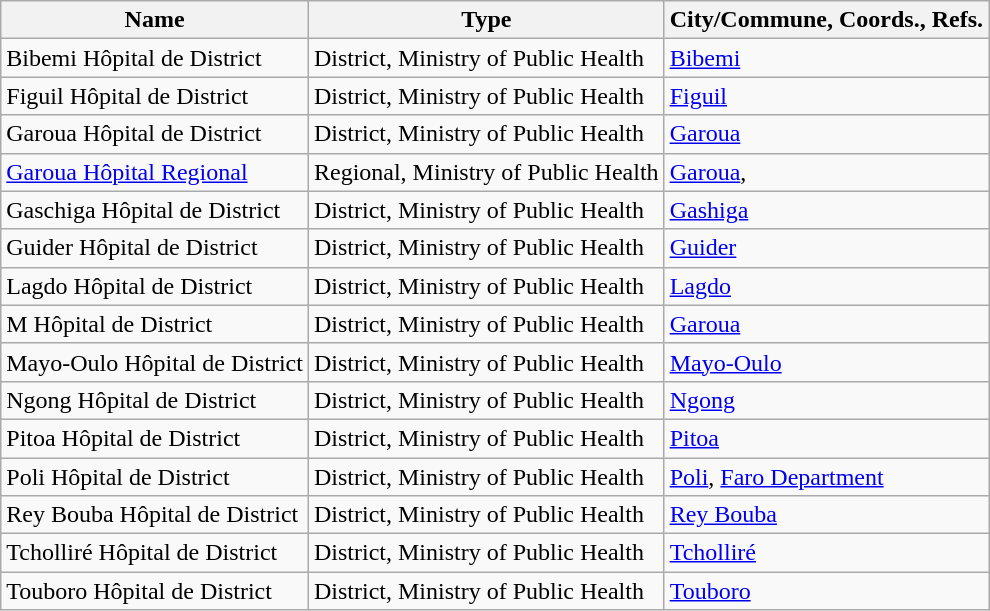<table class="wikitable sortable">
<tr>
<th>Name</th>
<th>Type</th>
<th>City/Commune, Coords., Refs.</th>
</tr>
<tr>
<td>Bibemi Hôpital de District</td>
<td>District, Ministry of Public Health</td>
<td><a href='#'>Bibemi</a><small></small></td>
</tr>
<tr>
<td>Figuil Hôpital de District</td>
<td>District, Ministry of Public Health</td>
<td><a href='#'>Figuil</a><small></small></td>
</tr>
<tr>
<td>Garoua Hôpital de District</td>
<td>District, Ministry of Public Health</td>
<td><a href='#'>Garoua</a><small></small></td>
</tr>
<tr>
<td><a href='#'>Garoua Hôpital Regional</a></td>
<td>Regional, Ministry of Public Health</td>
<td><a href='#'>Garoua</a>, <small></small></td>
</tr>
<tr>
<td>Gaschiga Hôpital de District</td>
<td>District, Ministry of Public Health</td>
<td><a href='#'>Gashiga</a><small></small></td>
</tr>
<tr>
<td>Guider Hôpital de District</td>
<td>District, Ministry of Public Health</td>
<td><a href='#'>Guider</a><small></small></td>
</tr>
<tr>
<td>Lagdo Hôpital de District</td>
<td>District, Ministry of Public Health</td>
<td><a href='#'>Lagdo</a><small></small></td>
</tr>
<tr>
<td>M Hôpital de District</td>
<td>District, Ministry of Public Health</td>
<td><a href='#'>Garoua</a><small></small></td>
</tr>
<tr>
<td>Mayo-Oulo Hôpital de District</td>
<td>District, Ministry of Public Health</td>
<td><a href='#'>Mayo-Oulo</a><small></small></td>
</tr>
<tr>
<td>Ngong Hôpital de District</td>
<td>District, Ministry of Public Health</td>
<td><a href='#'>Ngong</a><small></small></td>
</tr>
<tr>
<td>Pitoa Hôpital de District</td>
<td>District, Ministry of Public Health</td>
<td><a href='#'>Pitoa</a><small></small></td>
</tr>
<tr>
<td>Poli Hôpital de District</td>
<td>District, Ministry of Public Health</td>
<td><a href='#'>Poli</a>, <a href='#'>Faro Department</a><small></small></td>
</tr>
<tr>
<td>Rey Bouba Hôpital de District</td>
<td>District, Ministry of Public Health</td>
<td><a href='#'>Rey Bouba</a><small></small></td>
</tr>
<tr>
<td>Tcholliré Hôpital de District</td>
<td>District, Ministry of Public Health</td>
<td><a href='#'>Tcholliré</a><small></small></td>
</tr>
<tr>
<td>Touboro Hôpital de District</td>
<td>District, Ministry of Public Health</td>
<td><a href='#'>Touboro</a><small></small></td>
</tr>
</table>
